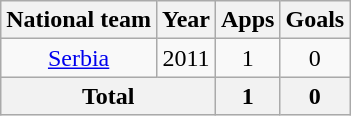<table class="wikitable" style="text-align:center">
<tr>
<th>National team</th>
<th>Year</th>
<th>Apps</th>
<th>Goals</th>
</tr>
<tr>
<td rowspan="1" style="vertical-align:center"><a href='#'>Serbia</a></td>
<td>2011</td>
<td>1</td>
<td>0</td>
</tr>
<tr>
<th colspan="2">Total</th>
<th>1</th>
<th>0</th>
</tr>
</table>
